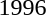<table>
<tr>
<td align=center>1996</td>
<td></td>
<td></td>
<td></td>
</tr>
</table>
